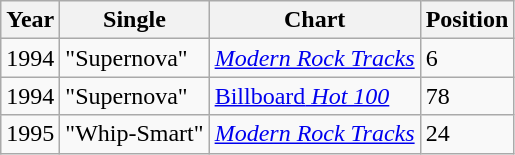<table class="wikitable">
<tr>
<th>Year</th>
<th>Single</th>
<th>Chart</th>
<th>Position</th>
</tr>
<tr>
<td>1994</td>
<td>"Supernova"</td>
<td><em><a href='#'>Modern Rock Tracks</a></em></td>
<td>6</td>
</tr>
<tr>
<td>1994</td>
<td>"Supernova"</td>
<td><em><a href='#'></em>Billboard<em> Hot 100</a></em></td>
<td>78</td>
</tr>
<tr>
<td>1995</td>
<td>"Whip-Smart"</td>
<td><em><a href='#'>Modern Rock Tracks</a></em></td>
<td>24</td>
</tr>
</table>
